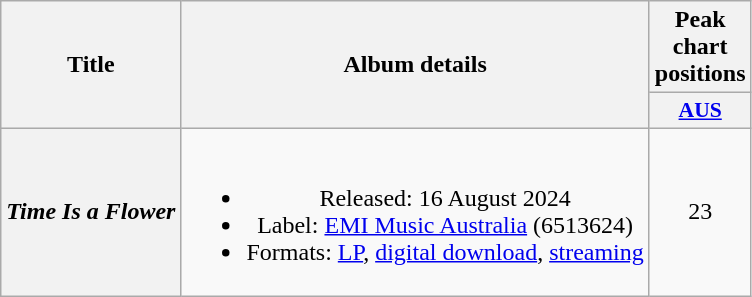<table class="wikitable plainrowheaders" style="text-align:center;">
<tr>
<th scope="col" rowspan="2">Title</th>
<th scope="col" rowspan="2">Album details</th>
<th scope="col">Peak chart positions</th>
</tr>
<tr>
<th scope="col" style="width:3em;font-size:90%"><a href='#'>AUS</a><br></th>
</tr>
<tr>
<th scope="row"><em>Time Is a Flower</em></th>
<td><br><ul><li>Released: 16 August 2024</li><li>Label: <a href='#'>EMI Music Australia</a> (6513624)</li><li>Formats: <a href='#'>LP</a>, <a href='#'>digital download</a>, <a href='#'>streaming</a></li></ul></td>
<td>23</td>
</tr>
</table>
